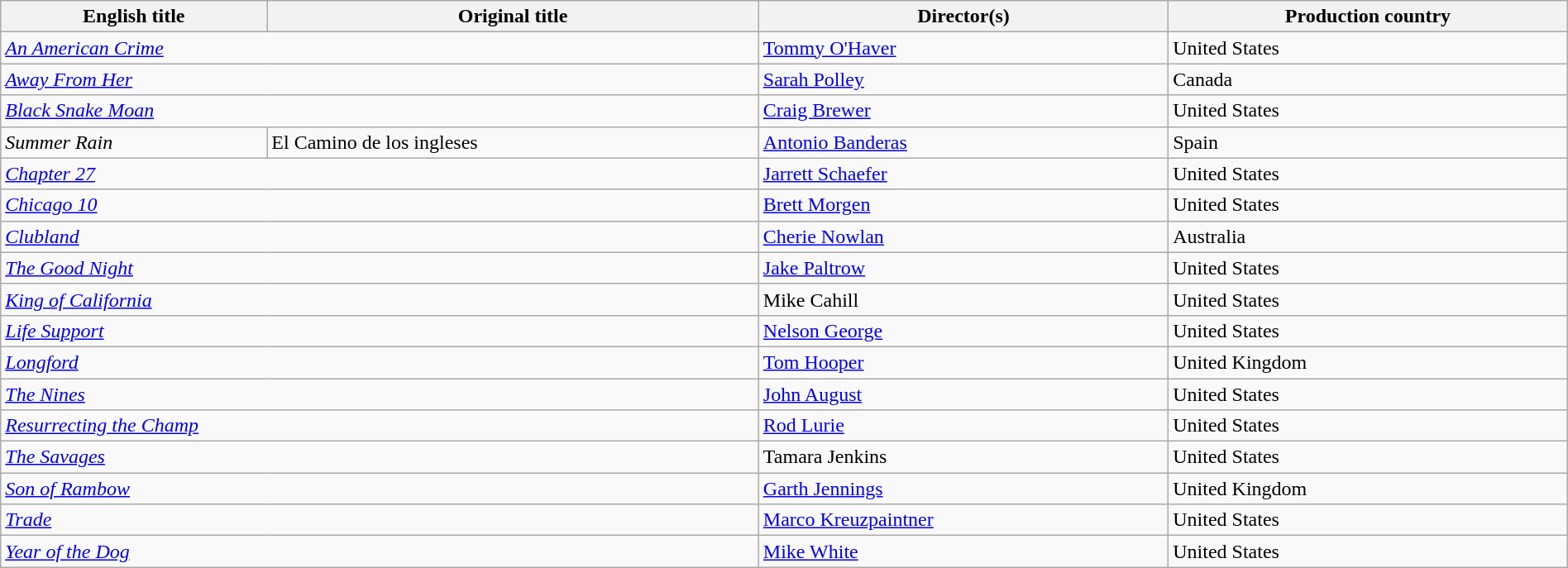<table class="sortable wikitable" width="100%" cellpadding="5">
<tr>
<th scope="col">English title</th>
<th scope="col">Original title</th>
<th scope="col">Director(s)</th>
<th scope="col">Production country</th>
</tr>
<tr>
<td colspan=2><em><a href='#'>An American Crime</a></em></td>
<td><a href='#'>Tommy O'Haver</a></td>
<td>United States</td>
</tr>
<tr>
<td colspan=2><em><a href='#'>Away From Her</a></em></td>
<td><a href='#'>Sarah Polley</a></td>
<td>Canada</td>
</tr>
<tr>
<td colspan=2><em><a href='#'>Black Snake Moan</a></em></td>
<td><a href='#'>Craig Brewer</a></td>
<td>United States</td>
</tr>
<tr>
<td><em>Summer Rain</em></td>
<td>El Camino de los ingleses</td>
<td><a href='#'>Antonio Banderas</a></td>
<td>Spain</td>
</tr>
<tr>
<td colspan=2><em><a href='#'>Chapter 27</a></em></td>
<td><a href='#'>Jarrett Schaefer</a></td>
<td>United States</td>
</tr>
<tr>
<td colspan=2><em><a href='#'>Chicago 10</a></em></td>
<td><a href='#'>Brett Morgen</a></td>
<td>United States</td>
</tr>
<tr>
<td colspan=2><em><a href='#'>Clubland</a></em></td>
<td><a href='#'>Cherie Nowlan</a></td>
<td>Australia</td>
</tr>
<tr>
<td colspan=2><em><a href='#'>The Good Night</a></em></td>
<td><a href='#'>Jake Paltrow</a></td>
<td>United States</td>
</tr>
<tr>
<td colspan=2><em><a href='#'>King of California</a></em></td>
<td>Mike Cahill</td>
<td>United States</td>
</tr>
<tr>
<td colspan=2><em><a href='#'>Life Support</a></em></td>
<td><a href='#'>Nelson George</a></td>
<td>United States</td>
</tr>
<tr>
<td colspan=2><em><a href='#'>Longford</a></em></td>
<td><a href='#'>Tom Hooper</a></td>
<td>United Kingdom</td>
</tr>
<tr>
<td colspan=2><em><a href='#'>The Nines</a></em></td>
<td><a href='#'>John August</a></td>
<td>United States</td>
</tr>
<tr>
<td colspan=2><em><a href='#'>Resurrecting the Champ</a></em></td>
<td><a href='#'>Rod Lurie</a></td>
<td>United States</td>
</tr>
<tr>
<td colspan=2><em><a href='#'>The Savages</a></em></td>
<td>Tamara Jenkins</td>
<td>United States</td>
</tr>
<tr>
<td colspan=2><em><a href='#'>Son of Rambow</a></em></td>
<td><a href='#'>Garth Jennings</a></td>
<td>United Kingdom</td>
</tr>
<tr>
<td colspan=2><em><a href='#'>Trade</a></em></td>
<td><a href='#'>Marco Kreuzpaintner</a></td>
<td>United States</td>
</tr>
<tr>
<td colspan=2><em><a href='#'>Year of the Dog</a></em></td>
<td><a href='#'>Mike White</a></td>
<td>United States</td>
</tr>
</table>
